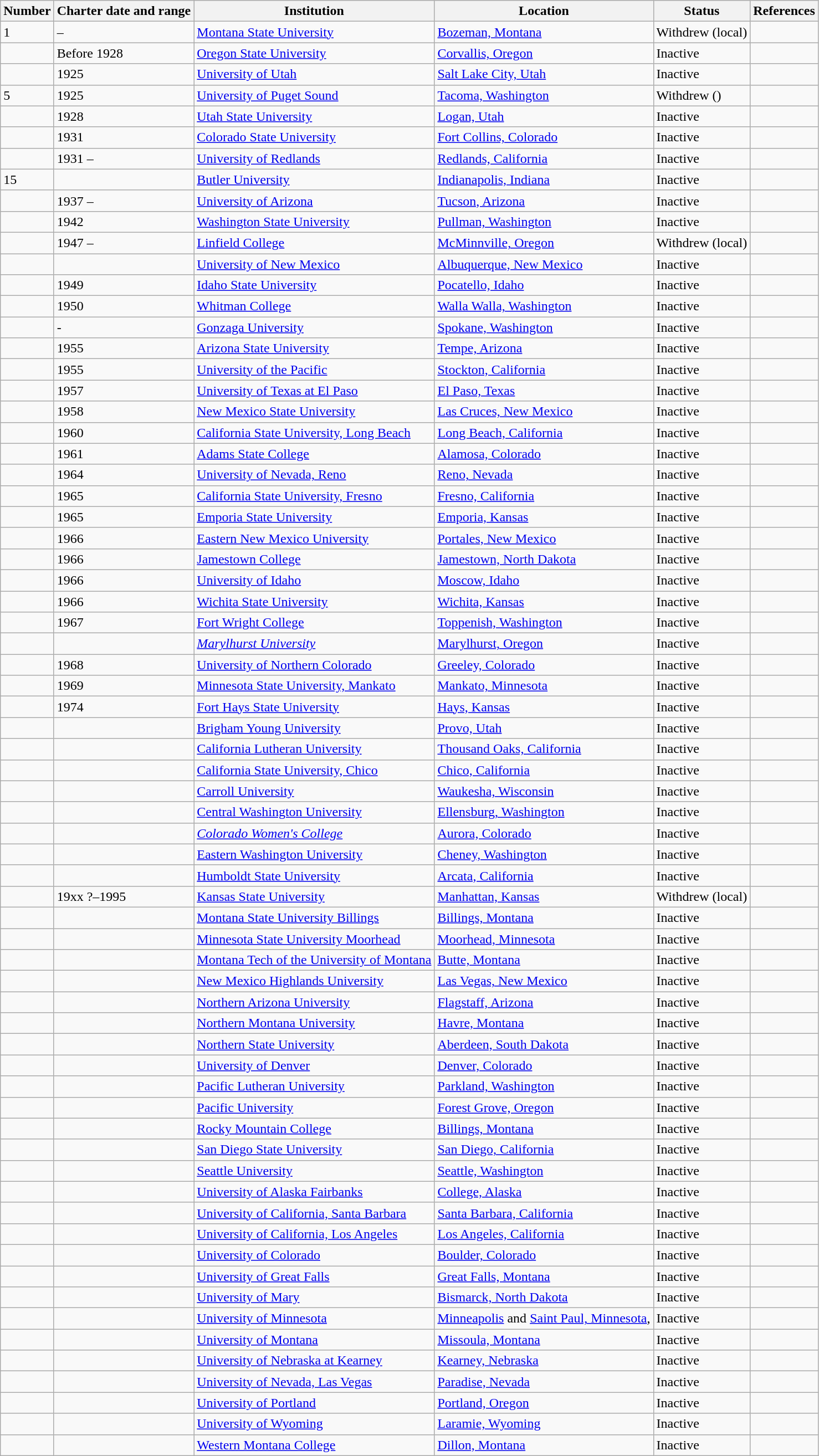<table class="wikitable sortable">
<tr>
<th>Number</th>
<th>Charter date and range</th>
<th>Institution</th>
<th>Location</th>
<th>Status</th>
<th>References</th>
</tr>
<tr>
<td>1</td>
<td> – </td>
<td><a href='#'>Montana State University</a></td>
<td><a href='#'>Bozeman, Montana</a></td>
<td>Withdrew (local)</td>
<td></td>
</tr>
<tr>
<td></td>
<td>Before 1928</td>
<td><a href='#'>Oregon State University</a></td>
<td><a href='#'>Corvallis, Oregon</a></td>
<td>Inactive</td>
<td></td>
</tr>
<tr>
<td></td>
<td>1925</td>
<td><a href='#'>University of Utah</a></td>
<td><a href='#'>Salt Lake City, Utah</a></td>
<td>Inactive</td>
<td></td>
</tr>
<tr>
<td>5</td>
<td>1925</td>
<td><a href='#'>University of Puget Sound</a></td>
<td><a href='#'>Tacoma, Washington</a></td>
<td>Withdrew (<strong></strong>)</td>
<td></td>
</tr>
<tr>
<td></td>
<td>1928</td>
<td><a href='#'>Utah State University</a></td>
<td><a href='#'>Logan, Utah</a></td>
<td>Inactive</td>
<td></td>
</tr>
<tr>
<td></td>
<td>1931</td>
<td><a href='#'>Colorado State University</a></td>
<td><a href='#'>Fort Collins, Colorado</a></td>
<td>Inactive</td>
<td></td>
</tr>
<tr>
<td></td>
<td>1931 – </td>
<td><a href='#'>University of Redlands</a></td>
<td><a href='#'>Redlands, California</a></td>
<td>Inactive</td>
<td></td>
</tr>
<tr>
<td>15</td>
<td></td>
<td><a href='#'>Butler University</a></td>
<td><a href='#'>Indianapolis, Indiana</a></td>
<td>Inactive</td>
<td></td>
</tr>
<tr>
<td></td>
<td>1937 – </td>
<td><a href='#'>University of Arizona</a></td>
<td><a href='#'>Tucson, Arizona</a></td>
<td>Inactive</td>
<td></td>
</tr>
<tr>
<td></td>
<td>1942</td>
<td><a href='#'>Washington State University</a></td>
<td><a href='#'>Pullman, Washington</a></td>
<td>Inactive</td>
<td></td>
</tr>
<tr>
<td></td>
<td>1947 – </td>
<td><a href='#'>Linfield College</a></td>
<td><a href='#'>McMinnville, Oregon</a></td>
<td>Withdrew (local)</td>
<td></td>
</tr>
<tr>
<td></td>
<td></td>
<td><a href='#'>University of New Mexico</a></td>
<td><a href='#'>Albuquerque, New Mexico</a></td>
<td>Inactive</td>
<td></td>
</tr>
<tr>
<td></td>
<td>1949</td>
<td><a href='#'>Idaho State University</a></td>
<td><a href='#'>Pocatello, Idaho</a></td>
<td>Inactive</td>
<td></td>
</tr>
<tr>
<td></td>
<td>1950</td>
<td><a href='#'>Whitman College</a></td>
<td><a href='#'>Walla Walla, Washington</a></td>
<td>Inactive</td>
<td></td>
</tr>
<tr>
<td></td>
<td>-</td>
<td><a href='#'>Gonzaga University</a></td>
<td><a href='#'>Spokane, Washington</a></td>
<td>Inactive</td>
<td></td>
</tr>
<tr>
<td></td>
<td>1955</td>
<td><a href='#'>Arizona State University</a></td>
<td><a href='#'>Tempe, Arizona</a></td>
<td>Inactive</td>
<td></td>
</tr>
<tr>
<td></td>
<td>1955</td>
<td><a href='#'>University of the Pacific</a></td>
<td><a href='#'>Stockton, California</a></td>
<td>Inactive</td>
<td></td>
</tr>
<tr>
<td></td>
<td>1957</td>
<td><a href='#'>University of Texas at El Paso</a></td>
<td><a href='#'>El Paso, Texas</a></td>
<td>Inactive</td>
<td></td>
</tr>
<tr>
<td></td>
<td>1958</td>
<td><a href='#'>New Mexico State University</a></td>
<td><a href='#'>Las Cruces, New Mexico</a></td>
<td>Inactive</td>
<td></td>
</tr>
<tr>
<td></td>
<td>1960</td>
<td><a href='#'>California State University, Long Beach</a></td>
<td><a href='#'>Long Beach, California</a></td>
<td>Inactive</td>
<td></td>
</tr>
<tr>
<td></td>
<td>1961</td>
<td><a href='#'>Adams State College</a></td>
<td><a href='#'>Alamosa, Colorado</a></td>
<td>Inactive</td>
<td></td>
</tr>
<tr>
<td></td>
<td>1964</td>
<td><a href='#'>University of Nevada, Reno</a></td>
<td><a href='#'>Reno, Nevada</a></td>
<td>Inactive</td>
<td></td>
</tr>
<tr>
<td></td>
<td>1965</td>
<td><a href='#'>California State University, Fresno</a></td>
<td><a href='#'>Fresno, California</a></td>
<td>Inactive</td>
<td></td>
</tr>
<tr>
<td></td>
<td>1965</td>
<td><a href='#'>Emporia State University</a></td>
<td><a href='#'>Emporia, Kansas</a></td>
<td>Inactive</td>
<td></td>
</tr>
<tr>
<td></td>
<td>1966</td>
<td><a href='#'>Eastern New Mexico University</a></td>
<td><a href='#'>Portales, New Mexico</a></td>
<td>Inactive</td>
<td></td>
</tr>
<tr>
<td></td>
<td>1966</td>
<td><a href='#'>Jamestown College</a></td>
<td><a href='#'>Jamestown, North Dakota</a></td>
<td>Inactive</td>
<td></td>
</tr>
<tr>
<td></td>
<td>1966</td>
<td><a href='#'>University of Idaho</a></td>
<td><a href='#'>Moscow, Idaho</a></td>
<td>Inactive</td>
<td></td>
</tr>
<tr>
<td></td>
<td>1966</td>
<td><a href='#'>Wichita State University</a></td>
<td><a href='#'>Wichita, Kansas</a></td>
<td>Inactive</td>
<td></td>
</tr>
<tr>
<td></td>
<td>1967</td>
<td><a href='#'>Fort Wright College</a></td>
<td><a href='#'>Toppenish, Washington</a></td>
<td>Inactive</td>
<td></td>
</tr>
<tr>
<td></td>
<td></td>
<td><em><a href='#'>Marylhurst University</a></em></td>
<td><a href='#'>Marylhurst, Oregon</a></td>
<td>Inactive</td>
<td></td>
</tr>
<tr>
<td></td>
<td>1968</td>
<td><a href='#'>University of Northern Colorado</a></td>
<td><a href='#'>Greeley, Colorado</a></td>
<td>Inactive</td>
<td></td>
</tr>
<tr>
<td></td>
<td>1969</td>
<td><a href='#'>Minnesota State University, Mankato</a></td>
<td><a href='#'>Mankato, Minnesota</a></td>
<td>Inactive</td>
<td></td>
</tr>
<tr>
<td></td>
<td>1974</td>
<td><a href='#'>Fort Hays State University</a></td>
<td><a href='#'>Hays, Kansas</a></td>
<td>Inactive</td>
<td></td>
</tr>
<tr>
<td></td>
<td></td>
<td><a href='#'>Brigham Young University</a></td>
<td><a href='#'>Provo, Utah</a></td>
<td>Inactive</td>
<td></td>
</tr>
<tr>
<td></td>
<td></td>
<td><a href='#'>California Lutheran University</a></td>
<td><a href='#'>Thousand Oaks, California</a></td>
<td>Inactive</td>
<td></td>
</tr>
<tr>
<td></td>
<td></td>
<td><a href='#'>California State University, Chico</a></td>
<td><a href='#'>Chico, California</a></td>
<td>Inactive</td>
<td></td>
</tr>
<tr>
<td></td>
<td></td>
<td><a href='#'>Carroll University</a></td>
<td><a href='#'>Waukesha, Wisconsin</a></td>
<td>Inactive</td>
<td></td>
</tr>
<tr>
<td></td>
<td></td>
<td><a href='#'>Central Washington University</a></td>
<td><a href='#'>Ellensburg, Washington</a></td>
<td>Inactive</td>
<td></td>
</tr>
<tr>
<td></td>
<td></td>
<td><em><a href='#'>Colorado Women's College</a></em></td>
<td><a href='#'>Aurora, Colorado</a></td>
<td>Inactive</td>
<td></td>
</tr>
<tr>
<td></td>
<td></td>
<td><a href='#'>Eastern Washington University</a></td>
<td><a href='#'>Cheney, Washington</a></td>
<td>Inactive</td>
<td></td>
</tr>
<tr>
<td></td>
<td></td>
<td><a href='#'>Humboldt State University</a></td>
<td><a href='#'>Arcata, California</a></td>
<td>Inactive</td>
<td></td>
</tr>
<tr>
<td></td>
<td>19xx ?–1995</td>
<td><a href='#'>Kansas State University</a></td>
<td><a href='#'>Manhattan, Kansas</a></td>
<td>Withdrew (local)</td>
<td></td>
</tr>
<tr>
<td></td>
<td></td>
<td><a href='#'>Montana State University Billings</a></td>
<td><a href='#'>Billings, Montana</a></td>
<td>Inactive</td>
<td></td>
</tr>
<tr>
<td></td>
<td></td>
<td><a href='#'>Minnesota State University Moorhead</a></td>
<td><a href='#'>Moorhead, Minnesota</a></td>
<td>Inactive</td>
<td></td>
</tr>
<tr>
<td></td>
<td></td>
<td><a href='#'>Montana Tech of the University of Montana</a></td>
<td><a href='#'>Butte, Montana</a></td>
<td>Inactive</td>
<td></td>
</tr>
<tr>
<td></td>
<td></td>
<td><a href='#'>New Mexico Highlands University</a></td>
<td><a href='#'>Las Vegas, New Mexico</a></td>
<td>Inactive</td>
<td></td>
</tr>
<tr>
<td></td>
<td></td>
<td><a href='#'>Northern Arizona University</a></td>
<td><a href='#'>Flagstaff, Arizona</a></td>
<td>Inactive</td>
<td></td>
</tr>
<tr>
<td></td>
<td></td>
<td><a href='#'>Northern Montana University</a></td>
<td><a href='#'>Havre, Montana</a></td>
<td>Inactive</td>
<td></td>
</tr>
<tr>
<td></td>
<td></td>
<td><a href='#'>Northern State University</a></td>
<td><a href='#'>Aberdeen, South Dakota</a></td>
<td>Inactive</td>
<td></td>
</tr>
<tr>
<td></td>
<td></td>
<td><a href='#'>University of Denver</a></td>
<td><a href='#'>Denver, Colorado</a></td>
<td>Inactive</td>
<td></td>
</tr>
<tr>
<td></td>
<td></td>
<td><a href='#'>Pacific Lutheran University</a></td>
<td><a href='#'>Parkland, Washington</a></td>
<td>Inactive</td>
<td></td>
</tr>
<tr>
<td></td>
<td></td>
<td><a href='#'>Pacific University</a></td>
<td><a href='#'>Forest Grove, Oregon</a></td>
<td>Inactive</td>
<td></td>
</tr>
<tr>
<td></td>
<td></td>
<td><a href='#'>Rocky Mountain College</a></td>
<td><a href='#'>Billings, Montana</a></td>
<td>Inactive</td>
<td></td>
</tr>
<tr>
<td></td>
<td></td>
<td><a href='#'>San Diego State University</a></td>
<td><a href='#'>San Diego, California</a></td>
<td>Inactive</td>
<td></td>
</tr>
<tr>
<td></td>
<td></td>
<td><a href='#'>Seattle University</a></td>
<td><a href='#'>Seattle, Washington</a></td>
<td>Inactive</td>
<td></td>
</tr>
<tr>
<td></td>
<td></td>
<td><a href='#'>University of Alaska Fairbanks</a></td>
<td><a href='#'>College, Alaska</a></td>
<td>Inactive</td>
<td></td>
</tr>
<tr>
<td></td>
<td></td>
<td><a href='#'>University of California, Santa Barbara</a></td>
<td><a href='#'>Santa Barbara, California</a></td>
<td>Inactive</td>
<td></td>
</tr>
<tr>
<td></td>
<td></td>
<td><a href='#'>University of California, Los Angeles</a></td>
<td><a href='#'>Los Angeles, California</a></td>
<td>Inactive</td>
<td></td>
</tr>
<tr>
<td></td>
<td></td>
<td><a href='#'>University of Colorado</a></td>
<td><a href='#'>Boulder, Colorado</a></td>
<td>Inactive</td>
<td></td>
</tr>
<tr>
<td></td>
<td></td>
<td><a href='#'>University of Great Falls</a></td>
<td><a href='#'>Great Falls, Montana</a></td>
<td>Inactive</td>
<td></td>
</tr>
<tr>
<td></td>
<td></td>
<td><a href='#'>University of Mary</a></td>
<td><a href='#'>Bismarck, North Dakota</a></td>
<td>Inactive</td>
<td></td>
</tr>
<tr>
<td></td>
<td></td>
<td><a href='#'>University of Minnesota</a></td>
<td><a href='#'>Minneapolis</a> and <a href='#'>Saint Paul, Minnesota</a>,</td>
<td>Inactive</td>
<td></td>
</tr>
<tr>
<td></td>
<td></td>
<td><a href='#'>University of Montana</a></td>
<td><a href='#'>Missoula, Montana</a></td>
<td>Inactive</td>
<td></td>
</tr>
<tr>
<td></td>
<td></td>
<td><a href='#'>University of Nebraska at Kearney</a></td>
<td><a href='#'>Kearney, Nebraska</a></td>
<td>Inactive</td>
<td></td>
</tr>
<tr>
<td></td>
<td></td>
<td><a href='#'>University of Nevada, Las Vegas</a></td>
<td><a href='#'>Paradise, Nevada</a></td>
<td>Inactive</td>
<td></td>
</tr>
<tr>
<td></td>
<td></td>
<td><a href='#'>University of Portland</a></td>
<td><a href='#'>Portland, Oregon</a></td>
<td>Inactive</td>
<td></td>
</tr>
<tr>
<td></td>
<td></td>
<td><a href='#'>University of Wyoming</a></td>
<td><a href='#'>Laramie, Wyoming</a></td>
<td>Inactive</td>
<td></td>
</tr>
<tr>
<td></td>
<td></td>
<td><a href='#'>Western Montana College</a></td>
<td><a href='#'>Dillon, Montana</a></td>
<td>Inactive</td>
<td></td>
</tr>
</table>
